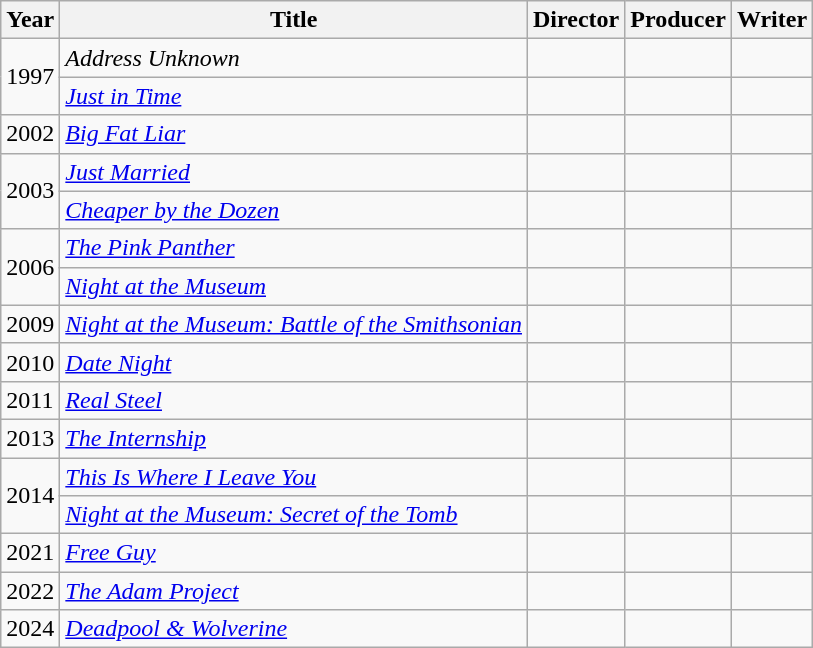<table class="wikitable sortable">
<tr>
<th>Year</th>
<th>Title</th>
<th>Director</th>
<th>Producer</th>
<th>Writer</th>
</tr>
<tr>
<td rowspan="2">1997</td>
<td><em>Address Unknown</em></td>
<td></td>
<td></td>
<td></td>
</tr>
<tr>
<td><em><a href='#'>Just in Time</a></em></td>
<td></td>
<td></td>
<td></td>
</tr>
<tr>
<td>2002</td>
<td><em><a href='#'>Big Fat Liar</a></em></td>
<td></td>
<td></td>
<td></td>
</tr>
<tr>
<td rowspan="2">2003</td>
<td><em><a href='#'>Just Married</a></em></td>
<td></td>
<td></td>
<td></td>
</tr>
<tr>
<td><em><a href='#'>Cheaper by the Dozen</a></em></td>
<td></td>
<td></td>
<td></td>
</tr>
<tr>
<td rowspan="2">2006</td>
<td data-sort-value="Pink Panther, The"><em><a href='#'>The Pink Panther</a></em></td>
<td></td>
<td></td>
<td></td>
</tr>
<tr>
<td><em><a href='#'>Night at the Museum</a></em></td>
<td></td>
<td></td>
<td></td>
</tr>
<tr>
<td>2009</td>
<td><em><a href='#'>Night at the Museum: Battle of the Smithsonian</a></em></td>
<td></td>
<td></td>
<td></td>
</tr>
<tr>
<td>2010</td>
<td><em><a href='#'>Date Night</a></em></td>
<td></td>
<td></td>
<td></td>
</tr>
<tr>
<td>2011</td>
<td><em><a href='#'>Real Steel</a></em></td>
<td></td>
<td></td>
<td></td>
</tr>
<tr>
<td>2013</td>
<td data-sort-value="Internship, The"><em><a href='#'>The Internship</a></em></td>
<td></td>
<td></td>
<td></td>
</tr>
<tr>
<td rowspan="2">2014</td>
<td><em><a href='#'>This Is Where I Leave You</a></em></td>
<td></td>
<td></td>
<td></td>
</tr>
<tr>
<td><em><a href='#'>Night at the Museum: Secret of the Tomb</a></em></td>
<td></td>
<td></td>
<td></td>
</tr>
<tr>
<td>2021</td>
<td><em><a href='#'>Free Guy</a></em></td>
<td></td>
<td></td>
<td></td>
</tr>
<tr>
<td>2022</td>
<td data-sort-value="Adam Project, The"><em><a href='#'>The Adam Project</a></em></td>
<td></td>
<td></td>
<td></td>
</tr>
<tr>
<td>2024</td>
<td><em><a href='#'>Deadpool & Wolverine</a></em></td>
<td></td>
<td></td>
<td></td>
</tr>
</table>
